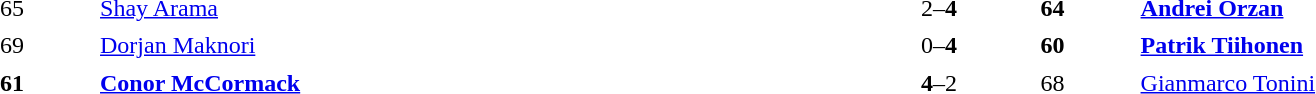<table width="100%" cellspacing="5">
<tr>
<th width=5%></th>
<th width=40%></th>
<th width=10%></th>
<th width=5%></th>
<th width=40%></th>
</tr>
<tr>
<td>65</td>
<td> <a href='#'>Shay Arama</a></td>
<td align="center">2–<strong>4</strong></td>
<td><strong>64</strong></td>
<td> <strong><a href='#'>Andrei Orzan</a></strong></td>
</tr>
<tr>
<td>69</td>
<td> <a href='#'>Dorjan Maknori</a></td>
<td align="center">0–<strong>4</strong></td>
<td><strong>60</strong></td>
<td> <strong><a href='#'>Patrik Tiihonen</a></strong></td>
</tr>
<tr>
<td><strong>61</strong></td>
<td> <strong><a href='#'>Conor McCormack</a></strong></td>
<td align="center"><strong>4</strong>–2</td>
<td>68</td>
<td> <a href='#'>Gianmarco Tonini</a></td>
</tr>
</table>
